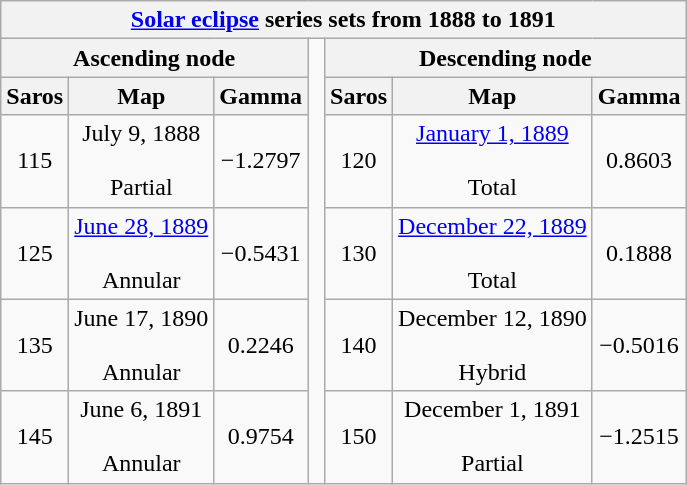<table class="wikitable mw-collapsible mw-collapsed">
<tr>
<th class="nowrap" colspan="7"><a href='#'>Solar eclipse</a> series sets from 1888 to 1891</th>
</tr>
<tr>
<th scope="col" colspan="3">Ascending node</th>
<td rowspan="6"> </td>
<th scope="col" colspan="3">Descending node</th>
</tr>
<tr style="text-align: center;">
<th scope="col">Saros</th>
<th scope="col">Map</th>
<th scope="col">Gamma</th>
<th scope="col">Saros</th>
<th scope="col">Map</th>
<th scope="col">Gamma</th>
</tr>
<tr style="text-align: center;">
<td>115</td>
<td>July 9, 1888<br><br>Partial</td>
<td>−1.2797</td>
<td>120</td>
<td><a href='#'>January 1, 1889</a><br><br>Total</td>
<td>0.8603</td>
</tr>
<tr style="text-align: center;">
<td>125</td>
<td><a href='#'>June 28, 1889</a><br><br>Annular</td>
<td>−0.5431</td>
<td>130</td>
<td><a href='#'>December 22, 1889</a><br><br>Total</td>
<td>0.1888</td>
</tr>
<tr style="text-align: center;">
<td>135</td>
<td>June 17, 1890<br><br>Annular</td>
<td>0.2246</td>
<td>140</td>
<td>December 12, 1890<br><br>Hybrid</td>
<td>−0.5016</td>
</tr>
<tr style="text-align: center;">
<td>145</td>
<td>June 6, 1891<br><br>Annular</td>
<td>0.9754</td>
<td>150</td>
<td>December 1, 1891<br><br>Partial</td>
<td>−1.2515</td>
</tr>
</table>
